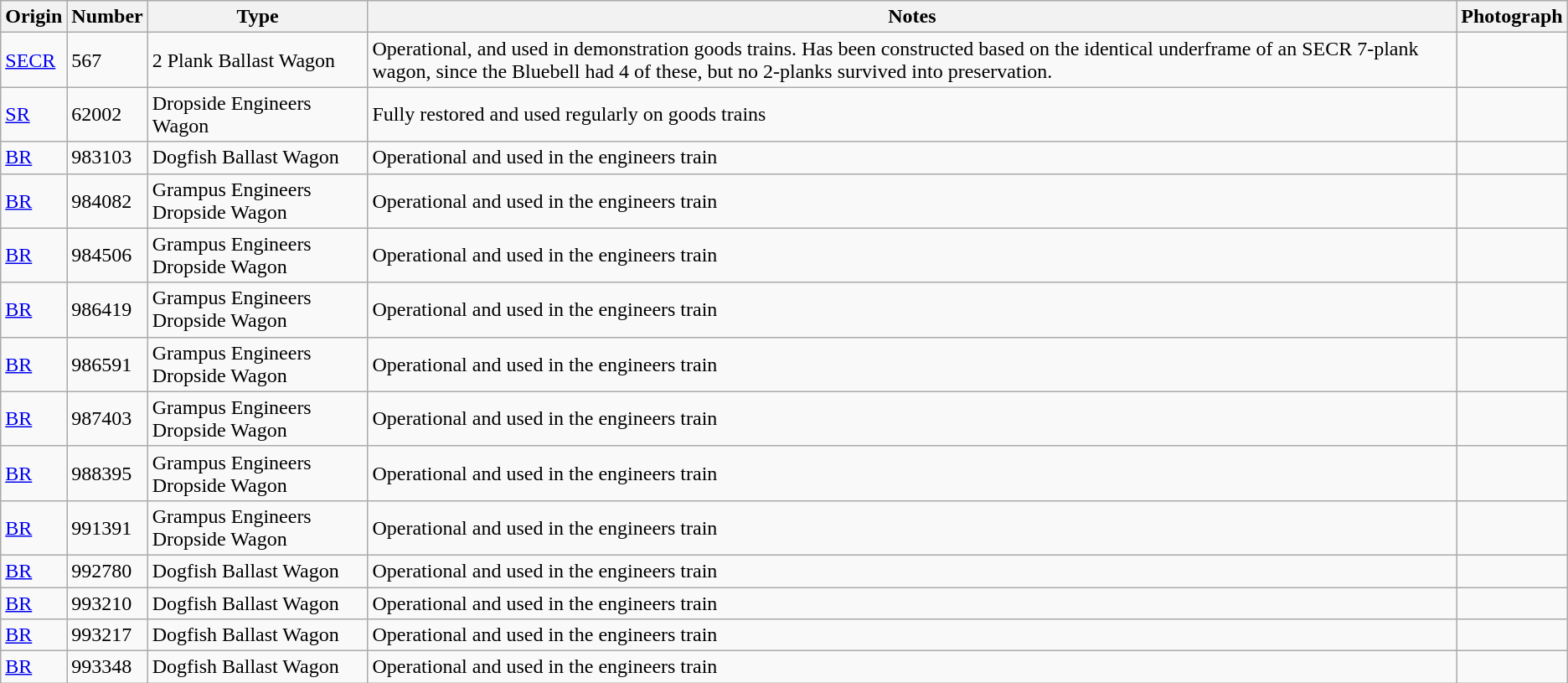<table class="wikitable">
<tr>
<th>Origin</th>
<th>Number</th>
<th>Type</th>
<th>Notes</th>
<th>Photograph</th>
</tr>
<tr>
<td><a href='#'>SECR</a></td>
<td>567</td>
<td>2 Plank Ballast Wagon</td>
<td>Operational, and used in demonstration goods trains. Has been constructed based on the identical underframe of an SECR 7-plank wagon, since the Bluebell had 4 of these, but no 2-planks survived into preservation.</td>
<td></td>
</tr>
<tr>
<td><a href='#'>SR</a></td>
<td>62002</td>
<td>Dropside Engineers Wagon</td>
<td>Fully restored and used regularly on goods trains</td>
<td></td>
</tr>
<tr>
<td><a href='#'>BR</a></td>
<td>983103</td>
<td>Dogfish Ballast Wagon</td>
<td>Operational and used in the engineers train</td>
<td></td>
</tr>
<tr>
<td><a href='#'>BR</a></td>
<td>984082</td>
<td>Grampus Engineers Dropside Wagon</td>
<td>Operational and used in the engineers train</td>
<td></td>
</tr>
<tr>
<td><a href='#'>BR</a></td>
<td>984506</td>
<td>Grampus Engineers Dropside Wagon</td>
<td>Operational and used in the engineers train</td>
<td></td>
</tr>
<tr>
<td><a href='#'>BR</a></td>
<td>986419</td>
<td>Grampus Engineers Dropside Wagon</td>
<td>Operational and used in the engineers train</td>
<td></td>
</tr>
<tr>
<td><a href='#'>BR</a></td>
<td>986591</td>
<td>Grampus Engineers Dropside Wagon</td>
<td>Operational and used in the engineers train</td>
<td></td>
</tr>
<tr>
<td><a href='#'>BR</a></td>
<td>987403</td>
<td>Grampus Engineers Dropside Wagon</td>
<td>Operational and used in the engineers train</td>
<td></td>
</tr>
<tr>
<td><a href='#'>BR</a></td>
<td>988395</td>
<td>Grampus Engineers Dropside Wagon</td>
<td>Operational and used in the engineers train</td>
<td></td>
</tr>
<tr>
<td><a href='#'>BR</a></td>
<td>991391</td>
<td>Grampus Engineers Dropside Wagon</td>
<td>Operational and used in the engineers train</td>
<td></td>
</tr>
<tr>
<td><a href='#'>BR</a></td>
<td>992780</td>
<td>Dogfish Ballast Wagon</td>
<td>Operational and used in the engineers train</td>
<td></td>
</tr>
<tr>
<td><a href='#'>BR</a></td>
<td>993210</td>
<td>Dogfish Ballast Wagon</td>
<td>Operational and used in the engineers train</td>
<td></td>
</tr>
<tr>
<td><a href='#'>BR</a></td>
<td>993217</td>
<td>Dogfish Ballast Wagon</td>
<td>Operational and used in the engineers train</td>
<td></td>
</tr>
<tr>
<td><a href='#'>BR</a></td>
<td>993348</td>
<td>Dogfish Ballast Wagon</td>
<td>Operational and used in the engineers train</td>
<td></td>
</tr>
</table>
